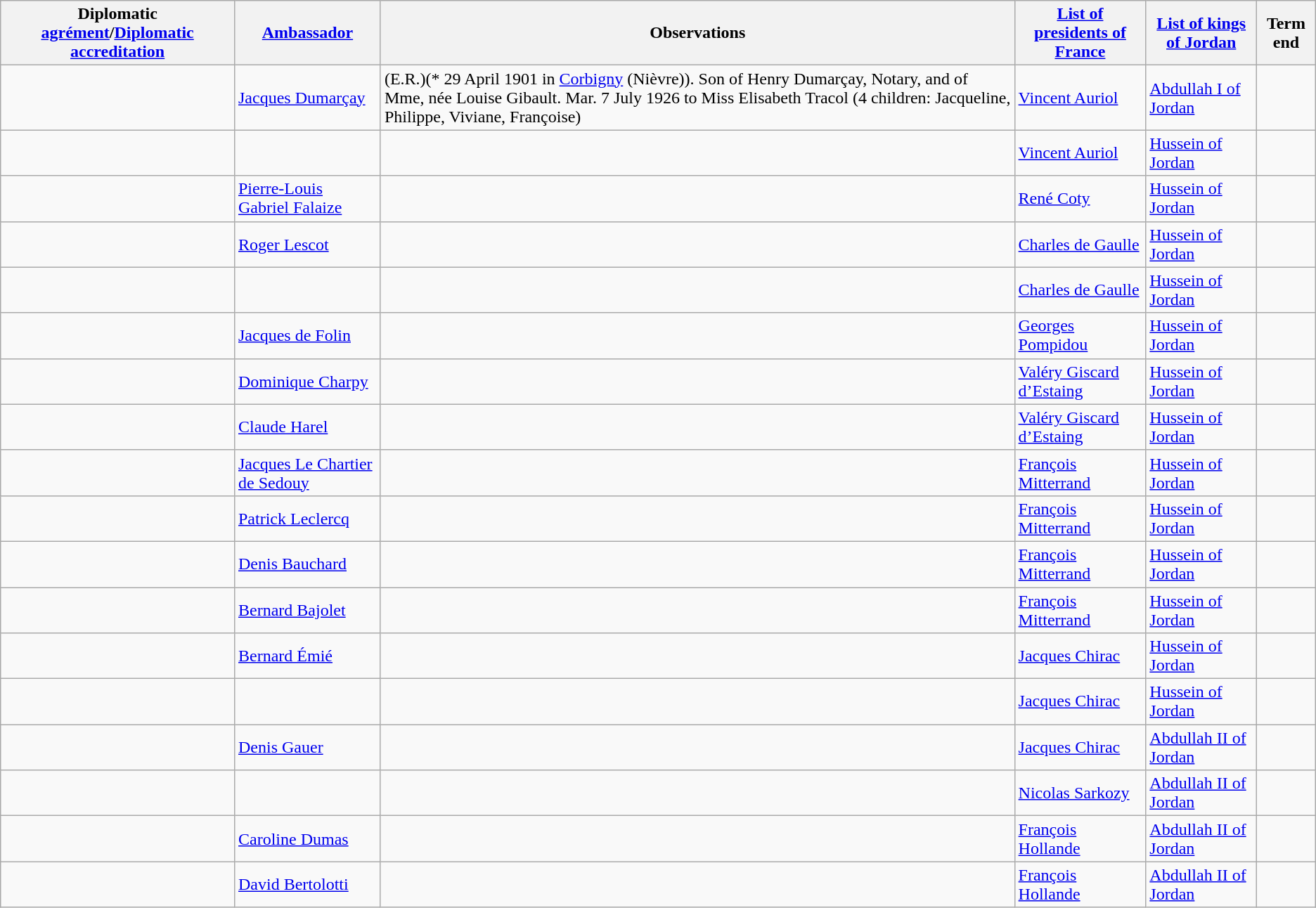<table class="wikitable sortable">
<tr>
<th>Diplomatic <a href='#'>agrément</a>/<a href='#'>Diplomatic accreditation</a></th>
<th><a href='#'>Ambassador</a></th>
<th>Observations</th>
<th><a href='#'>List of presidents of France</a></th>
<th><a href='#'>List of kings of Jordan</a></th>
<th>Term end</th>
</tr>
<tr>
<td></td>
<td><a href='#'>Jacques Dumarçay</a></td>
<td>(E.R.)(* 29 April 1901 in <a href='#'>Corbigny</a> (Nièvre)). Son of Henry Dumarçay, Notary, and of Mme, née Louise Gibault. Mar. 7 July 1926 to Miss Elisabeth Tracol (4 children: Jacqueline, Philippe, Viviane, Françoise)</td>
<td><a href='#'>Vincent Auriol</a></td>
<td><a href='#'>Abdullah I of Jordan</a></td>
<td></td>
</tr>
<tr>
<td></td>
<td></td>
<td></td>
<td><a href='#'>Vincent Auriol</a></td>
<td><a href='#'>Hussein of Jordan</a></td>
<td></td>
</tr>
<tr>
<td></td>
<td><a href='#'>Pierre-Louis Gabriel Falaize</a></td>
<td></td>
<td><a href='#'>René Coty</a></td>
<td><a href='#'>Hussein of Jordan</a></td>
<td></td>
</tr>
<tr>
<td></td>
<td><a href='#'>Roger Lescot</a></td>
<td></td>
<td><a href='#'>Charles de Gaulle</a></td>
<td><a href='#'>Hussein of Jordan</a></td>
<td></td>
</tr>
<tr>
<td></td>
<td></td>
<td></td>
<td><a href='#'>Charles de Gaulle</a></td>
<td><a href='#'>Hussein of Jordan</a></td>
<td></td>
</tr>
<tr>
<td></td>
<td><a href='#'>Jacques de Folin</a></td>
<td></td>
<td><a href='#'>Georges Pompidou</a></td>
<td><a href='#'>Hussein of Jordan</a></td>
<td></td>
</tr>
<tr>
<td></td>
<td><a href='#'>Dominique Charpy</a></td>
<td></td>
<td><a href='#'>Valéry Giscard d’Estaing</a></td>
<td><a href='#'>Hussein of Jordan</a></td>
<td></td>
</tr>
<tr>
<td></td>
<td><a href='#'>Claude Harel</a></td>
<td></td>
<td><a href='#'>Valéry Giscard d’Estaing</a></td>
<td><a href='#'>Hussein of Jordan</a></td>
<td></td>
</tr>
<tr>
<td></td>
<td><a href='#'>Jacques Le Chartier de Sedouy</a></td>
<td></td>
<td><a href='#'>François Mitterrand</a></td>
<td><a href='#'>Hussein of Jordan</a></td>
<td></td>
</tr>
<tr>
<td></td>
<td><a href='#'>Patrick Leclercq</a></td>
<td></td>
<td><a href='#'>François Mitterrand</a></td>
<td><a href='#'>Hussein of Jordan</a></td>
<td></td>
</tr>
<tr>
<td></td>
<td><a href='#'>Denis Bauchard</a></td>
<td></td>
<td><a href='#'>François Mitterrand</a></td>
<td><a href='#'>Hussein of Jordan</a></td>
<td></td>
</tr>
<tr>
<td></td>
<td><a href='#'>Bernard Bajolet</a></td>
<td></td>
<td><a href='#'>François Mitterrand</a></td>
<td><a href='#'>Hussein of Jordan</a></td>
<td></td>
</tr>
<tr>
<td></td>
<td><a href='#'>Bernard Émié</a></td>
<td></td>
<td><a href='#'>Jacques Chirac</a></td>
<td><a href='#'>Hussein of Jordan</a></td>
<td></td>
</tr>
<tr>
<td></td>
<td></td>
<td></td>
<td><a href='#'>Jacques Chirac</a></td>
<td><a href='#'>Hussein of Jordan</a></td>
<td></td>
</tr>
<tr>
<td></td>
<td><a href='#'>Denis Gauer</a></td>
<td></td>
<td><a href='#'>Jacques Chirac</a></td>
<td><a href='#'>Abdullah II of Jordan</a></td>
<td></td>
</tr>
<tr>
<td></td>
<td></td>
<td></td>
<td><a href='#'>Nicolas Sarkozy</a></td>
<td><a href='#'>Abdullah II of Jordan</a></td>
<td></td>
</tr>
<tr>
<td></td>
<td><a href='#'>Caroline Dumas</a></td>
<td></td>
<td><a href='#'>François Hollande</a></td>
<td><a href='#'>Abdullah II of Jordan</a></td>
<td></td>
</tr>
<tr>
<td></td>
<td><a href='#'>David Bertolotti</a></td>
<td></td>
<td><a href='#'>François Hollande</a></td>
<td><a href='#'>Abdullah II of Jordan</a></td>
<td></td>
</tr>
</table>
